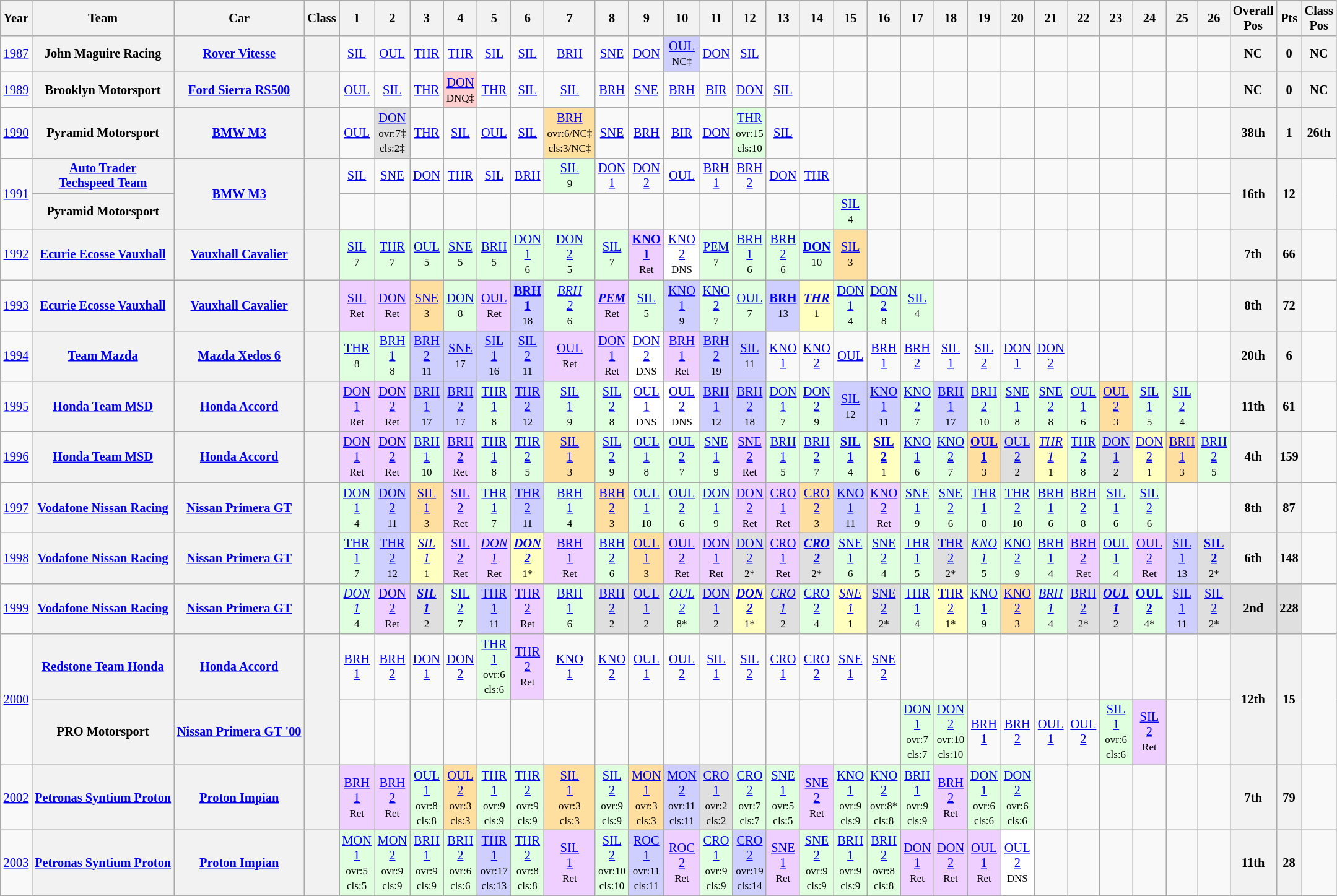<table class="wikitable" style="text-align:center; font-size:85%">
<tr>
<th>Year</th>
<th>Team</th>
<th>Car</th>
<th>Class</th>
<th>1</th>
<th>2</th>
<th>3</th>
<th>4</th>
<th>5</th>
<th>6</th>
<th>7</th>
<th>8</th>
<th>9</th>
<th>10</th>
<th>11</th>
<th>12</th>
<th>13</th>
<th>14</th>
<th>15</th>
<th>16</th>
<th>17</th>
<th>18</th>
<th>19</th>
<th>20</th>
<th>21</th>
<th>22</th>
<th>23</th>
<th>24</th>
<th>25</th>
<th>26</th>
<th>Overall<br>Pos</th>
<th>Pts</th>
<th>Class<br>Pos</th>
</tr>
<tr>
<td><a href='#'>1987</a></td>
<th nowrap>John Maguire Racing</th>
<th nowrap><a href='#'>Rover Vitesse</a></th>
<th><span></span></th>
<td><a href='#'>SIL</a></td>
<td><a href='#'>OUL</a></td>
<td><a href='#'>THR</a></td>
<td><a href='#'>THR</a></td>
<td><a href='#'>SIL</a></td>
<td><a href='#'>SIL</a></td>
<td><a href='#'>BRH</a></td>
<td><a href='#'>SNE</a></td>
<td><a href='#'>DON</a></td>
<td style="background:#CFCFFF;"><a href='#'>OUL</a><br><small>NC‡</small></td>
<td><a href='#'>DON</a></td>
<td><a href='#'>SIL</a></td>
<td></td>
<td></td>
<td></td>
<td></td>
<td></td>
<td></td>
<td></td>
<td></td>
<td></td>
<td></td>
<td></td>
<td></td>
<td></td>
<td></td>
<th>NC</th>
<th>0</th>
<th>NC</th>
</tr>
<tr>
<td><a href='#'>1989</a></td>
<th nowrap>Brooklyn Motorsport</th>
<th nowrap><a href='#'>Ford Sierra RS500</a></th>
<th><span></span></th>
<td><a href='#'>OUL</a></td>
<td><a href='#'>SIL</a></td>
<td><a href='#'>THR</a></td>
<td style="background:#FFCFCF;"><a href='#'>DON</a><br><small>DNQ‡</small></td>
<td><a href='#'>THR</a></td>
<td><a href='#'>SIL</a></td>
<td><a href='#'>SIL</a></td>
<td><a href='#'>BRH</a></td>
<td><a href='#'>SNE</a></td>
<td><a href='#'>BRH</a></td>
<td><a href='#'>BIR</a></td>
<td><a href='#'>DON</a></td>
<td><a href='#'>SIL</a></td>
<td></td>
<td></td>
<td></td>
<td></td>
<td></td>
<td></td>
<td></td>
<td></td>
<td></td>
<td></td>
<td></td>
<td></td>
<td></td>
<th>NC</th>
<th>0</th>
<th>NC</th>
</tr>
<tr>
<td><a href='#'>1990</a></td>
<th nowrap>Pyramid Motorsport</th>
<th nowrap><a href='#'>BMW M3</a></th>
<th><span></span></th>
<td><a href='#'>OUL</a></td>
<td style="background:#DFDFDF;"><a href='#'>DON</a><br><small>ovr:7‡<br>cls:2‡</small></td>
<td><a href='#'>THR</a></td>
<td><a href='#'>SIL</a></td>
<td><a href='#'>OUL</a></td>
<td><a href='#'>SIL</a></td>
<td style="background:#FFDF9F;"><a href='#'>BRH</a><br><small>ovr:6/NC‡<br>cls:3/NC‡</small></td>
<td><a href='#'>SNE</a></td>
<td><a href='#'>BRH</a></td>
<td><a href='#'>BIR</a></td>
<td><a href='#'>DON</a></td>
<td style="background:#DFFFDF;"><a href='#'>THR</a><br><small>ovr:15<br>cls:10</small></td>
<td><a href='#'>SIL</a></td>
<td></td>
<td></td>
<td></td>
<td></td>
<td></td>
<td></td>
<td></td>
<td></td>
<td></td>
<td></td>
<td></td>
<td></td>
<td></td>
<th>38th</th>
<th>1</th>
<th>26th</th>
</tr>
<tr>
<td rowspan=2><a href='#'>1991</a></td>
<th nowrap><a href='#'>Auto Trader<br>Techspeed Team</a></th>
<th rowspan=2><a href='#'>BMW M3</a></th>
<th rowspan=2></th>
<td><a href='#'>SIL</a></td>
<td><a href='#'>SNE</a></td>
<td><a href='#'>DON</a></td>
<td><a href='#'>THR</a></td>
<td><a href='#'>SIL</a></td>
<td><a href='#'>BRH</a></td>
<td style="background:#DFFFDF;"><a href='#'>SIL</a><br><small>9</small></td>
<td><a href='#'>DON<br>1</a></td>
<td><a href='#'>DON<br>2</a></td>
<td><a href='#'>OUL</a></td>
<td><a href='#'>BRH<br>1</a></td>
<td><a href='#'>BRH<br>2</a></td>
<td><a href='#'>DON</a></td>
<td><a href='#'>THR</a></td>
<td></td>
<td></td>
<td></td>
<td></td>
<td></td>
<td></td>
<td></td>
<td></td>
<td></td>
<td></td>
<td></td>
<td></td>
<th rowspan=2>16th</th>
<th rowspan=2>12</th>
<td rowspan=2></td>
</tr>
<tr>
<th nowrap>Pyramid Motorsport</th>
<td></td>
<td></td>
<td></td>
<td></td>
<td></td>
<td></td>
<td></td>
<td></td>
<td></td>
<td></td>
<td></td>
<td></td>
<td></td>
<td></td>
<td style="background:#DFFFDF;"><a href='#'>SIL</a><br><small>4</small></td>
<td></td>
<td></td>
<td></td>
<td></td>
<td></td>
<td></td>
<td></td>
<td></td>
<td></td>
<td></td>
<td></td>
</tr>
<tr>
<td><a href='#'>1992</a></td>
<th nowrap><a href='#'>Ecurie Ecosse Vauxhall</a></th>
<th nowrap><a href='#'>Vauxhall Cavalier</a></th>
<th></th>
<td style="background:#DFFFDF;"><a href='#'>SIL</a><br><small>7</small></td>
<td style="background:#DFFFDF;"><a href='#'>THR</a><br><small>7</small></td>
<td style="background:#DFFFDF;"><a href='#'>OUL</a><br><small>5</small></td>
<td style="background:#DFFFDF;"><a href='#'>SNE</a><br><small>5</small></td>
<td style="background:#DFFFDF;"><a href='#'>BRH</a><br><small>5</small></td>
<td style="background:#DFFFDF;"><a href='#'>DON<br>1</a><br><small>6</small></td>
<td style="background:#DFFFDF;"><a href='#'>DON<br>2</a><br><small>5</small></td>
<td style="background:#DFFFDF;"><a href='#'>SIL</a><br><small>7</small></td>
<td style="background:#EFCFFF;"><strong><a href='#'>KNO<br>1</a></strong><br><small>Ret</small></td>
<td style="background:#FFFFFF;"><a href='#'>KNO<br>2</a><br><small>DNS</small></td>
<td style="background:#DFFFDF;"><a href='#'>PEM</a><br><small>7</small></td>
<td style="background:#DFFFDF;"><a href='#'>BRH<br>1</a><br><small>6</small></td>
<td style="background:#DFFFDF;"><a href='#'>BRH<br>2</a><br><small>6</small></td>
<td style="background:#DFFFDF;"><strong><a href='#'>DON</a></strong><br><small>10</small></td>
<td style="background:#FFDF9F;"><a href='#'>SIL</a><br><small>3</small></td>
<td></td>
<td></td>
<td></td>
<td></td>
<td></td>
<td></td>
<td></td>
<td></td>
<td></td>
<td></td>
<td></td>
<th>7th</th>
<th>66</th>
<td></td>
</tr>
<tr>
<td><a href='#'>1993</a></td>
<th nowrap><a href='#'>Ecurie Ecosse Vauxhall</a></th>
<th nowrap><a href='#'>Vauxhall Cavalier</a></th>
<th></th>
<td style="background:#EFCFFF;"><a href='#'>SIL</a><br><small>Ret</small></td>
<td style="background:#EFCFFF;"><a href='#'>DON</a><br><small>Ret</small></td>
<td style="background:#FFDF9F;"><a href='#'>SNE</a><br><small>3</small></td>
<td style="background:#DFFFDF;"><a href='#'>DON</a><br><small>8</small></td>
<td style="background:#EFCFFF;"><a href='#'>OUL</a><br><small>Ret</small></td>
<td style="background:#CFCFFF;"><strong><a href='#'>BRH<br>1</a></strong><br><small>18</small></td>
<td style="background:#DFFFDF;"><em><a href='#'>BRH<br>2</a></em><br><small>6</small></td>
<td style="background:#EFCFFF;"><strong><em><a href='#'>PEM</a></em></strong><br><small>Ret</small></td>
<td style="background:#DFFFDF;"><a href='#'>SIL</a><br><small>5</small></td>
<td style="background:#CFCFFF;"><a href='#'>KNO<br>1</a><br><small>9</small></td>
<td style="background:#DFFFDF;"><a href='#'>KNO<br>2</a><br><small>7</small></td>
<td style="background:#DFFFDF;"><a href='#'>OUL</a><br><small>7</small></td>
<td style="background:#CFCFFF;"><strong><a href='#'>BRH</a></strong><br><small>13</small></td>
<td style="background:#FFFFBF;"><strong><em><a href='#'>THR</a></em></strong><br><small>1</small></td>
<td style="background:#DFFFDF;"><a href='#'>DON<br>1</a><br><small>4</small></td>
<td style="background:#DFFFDF;"><a href='#'>DON<br>2</a><br><small>8</small></td>
<td style="background:#DFFFDF;"><a href='#'>SIL</a><br><small>4</small></td>
<td></td>
<td></td>
<td></td>
<td></td>
<td></td>
<td></td>
<td></td>
<td></td>
<td></td>
<th>8th</th>
<th>72</th>
<td></td>
</tr>
<tr>
<td><a href='#'>1994</a></td>
<th nowrap><a href='#'>Team Mazda</a></th>
<th nowrap><a href='#'>Mazda Xedos 6</a></th>
<th></th>
<td style="background:#DFFFDF;"><a href='#'>THR</a><br><small>8</small></td>
<td style="background:#DFFFDF;"><a href='#'>BRH<br>1</a><br><small>8</small></td>
<td style="background:#CFCFFF;"><a href='#'>BRH<br>2</a><br><small>11</small></td>
<td style="background:#CFCFFF;"><a href='#'>SNE</a><br><small>17</small></td>
<td style="background:#CFCFFF;"><a href='#'>SIL<br>1</a><br><small>16</small></td>
<td style="background:#CFCFFF;"><a href='#'>SIL<br>2</a><br><small>11</small></td>
<td style="background:#EFCFFF;"><a href='#'>OUL</a><br><small>Ret</small></td>
<td style="background:#EFCFFF;"><a href='#'>DON<br>1</a><br><small>Ret</small></td>
<td style="background:#FFFFFF;"><a href='#'>DON<br>2</a><br><small>DNS</small></td>
<td style="background:#EFCFFF;"><a href='#'>BRH<br>1</a><br><small>Ret</small></td>
<td style="background:#CFCFFF;"><a href='#'>BRH<br>2</a><br><small>19</small></td>
<td style="background:#CFCFFF;"><a href='#'>SIL</a><br><small>11</small></td>
<td><a href='#'>KNO<br>1</a></td>
<td><a href='#'>KNO<br>2</a></td>
<td><a href='#'>OUL</a></td>
<td><a href='#'>BRH<br>1</a></td>
<td><a href='#'>BRH<br>2</a></td>
<td><a href='#'>SIL<br>1</a></td>
<td><a href='#'>SIL<br>2</a></td>
<td><a href='#'>DON<br>1</a></td>
<td><a href='#'>DON<br>2</a></td>
<td></td>
<td></td>
<td></td>
<td></td>
<td></td>
<th>20th</th>
<th>6</th>
<td></td>
</tr>
<tr>
<td><a href='#'>1995</a></td>
<th nowrap><a href='#'>Honda Team MSD</a></th>
<th nowrap><a href='#'>Honda Accord</a></th>
<th></th>
<td style="background:#EFCFFF;"><a href='#'>DON<br>1</a><br><small>Ret</small></td>
<td style="background:#EFCFFF;"><a href='#'>DON<br>2</a><br><small>Ret</small></td>
<td style="background:#CFCFFF;"><a href='#'>BRH<br>1</a><br><small>17</small></td>
<td style="background:#CFCFFF;"><a href='#'>BRH<br>2</a><br><small>17</small></td>
<td style="background:#DFFFDF;"><a href='#'>THR<br>1</a><br><small>8</small></td>
<td style="background:#CFCFFF;"><a href='#'>THR<br>2</a><br><small>12</small></td>
<td style="background:#DFFFDF;"><a href='#'>SIL<br>1</a><br><small>9</small></td>
<td style="background:#DFFFDF;"><a href='#'>SIL<br>2</a><br><small>8</small></td>
<td style="background:#FFFFFF;"><a href='#'>OUL<br>1</a><br><small>DNS</small></td>
<td style="background:#FFFFFF;"><a href='#'>OUL<br>2</a><br><small>DNS</small></td>
<td style="background:#CFCFFF;"><a href='#'>BRH<br>1</a><br><small>12</small></td>
<td style="background:#CFCFFF;"><a href='#'>BRH<br>2</a><br><small>18</small></td>
<td style="background:#DFFFDF;"><a href='#'>DON<br>1</a><br><small>7</small></td>
<td style="background:#DFFFDF;"><a href='#'>DON<br>2</a><br><small>9</small></td>
<td style="background:#CFCFFF;"><a href='#'>SIL</a><br><small>12</small></td>
<td style="background:#CFCFFF;"><a href='#'>KNO<br>1</a><br><small>11</small></td>
<td style="background:#DFFFDF;"><a href='#'>KNO<br>2</a><br><small>7</small></td>
<td style="background:#CFCFFF;"><a href='#'>BRH<br>1</a><br><small>17</small></td>
<td style="background:#DFFFDF;"><a href='#'>BRH<br>2</a><br><small>10</small></td>
<td style="background:#DFFFDF;"><a href='#'>SNE<br>1</a><br><small>8</small></td>
<td style="background:#DFFFDF;"><a href='#'>SNE<br>2</a><br><small>8</small></td>
<td style="background:#DFFFDF;"><a href='#'>OUL<br>1</a><br><small>6</small></td>
<td style="background:#FFDF9F;"><a href='#'>OUL<br>2</a><br><small>3</small></td>
<td style="background:#DFFFDF;"><a href='#'>SIL<br>1</a><br><small>5</small></td>
<td style="background:#DFFFDF;"><a href='#'>SIL<br>2</a><br><small>4</small></td>
<td></td>
<th>11th</th>
<th>61</th>
<td></td>
</tr>
<tr>
<td><a href='#'>1996</a></td>
<th nowrap><a href='#'>Honda Team MSD</a></th>
<th nowrap><a href='#'>Honda Accord</a></th>
<th></th>
<td style="background:#EFCFFF;"><a href='#'>DON<br>1</a><br><small>Ret</small></td>
<td style="background:#EFCFFF;"><a href='#'>DON<br>2</a><br><small>Ret</small></td>
<td style="background:#DFFFDF;"><a href='#'>BRH<br>1</a><br><small>10</small></td>
<td style="background:#EFCFFF;"><a href='#'>BRH<br>2</a><br><small>Ret</small></td>
<td style="background:#DFFFDF;"><a href='#'>THR<br>1</a><br><small>8</small></td>
<td style="background:#DFFFDF;"><a href='#'>THR<br>2</a><br><small>5</small></td>
<td style="background:#FFDF9F;"><a href='#'>SIL<br>1</a><br><small>3</small></td>
<td style="background:#DFFFDF;"><a href='#'>SIL<br>2</a><br><small>9</small></td>
<td style="background:#DFFFDF;"><a href='#'>OUL<br>1</a><br><small>8</small></td>
<td style="background:#DFFFDF;"><a href='#'>OUL<br>2</a><br><small>7</small></td>
<td style="background:#DFFFDF;"><a href='#'>SNE<br>1</a><br><small>9</small></td>
<td style="background:#EFCFFF;"><a href='#'>SNE<br>2</a><br><small>Ret</small></td>
<td style="background:#DFFFDF;"><a href='#'>BRH<br>1</a><br><small>5</small></td>
<td style="background:#DFFFDF;"><a href='#'>BRH<br>2</a><br><small>7</small></td>
<td style="background:#DFFFDF;"><strong><a href='#'>SIL<br>1</a></strong><br><small>4</small></td>
<td style="background:#FFFFBF;"><strong><a href='#'>SIL<br>2</a></strong><br><small>1</small></td>
<td style="background:#DFFFDF;"><a href='#'>KNO<br>1</a><br><small>6</small></td>
<td style="background:#DFFFDF;"><a href='#'>KNO<br>2</a><br><small>7</small></td>
<td style="background:#FFDF9F;"><strong><a href='#'>OUL<br>1</a></strong><br><small>3</small></td>
<td style="background:#DFDFDF;"><a href='#'>OUL<br>2</a><br><small>2</small></td>
<td style="background:#FFFFBF;"><em><a href='#'>THR<br>1</a></em><br><small>1</small></td>
<td style="background:#DFFFDF;"><a href='#'>THR<br>2</a><br><small>8</small></td>
<td style="background:#DFDFDF;"><a href='#'>DON<br>1</a><br><small>2</small></td>
<td style="background:#FFFFBF;"><a href='#'>DON<br>2</a><br><small>1</small></td>
<td style="background:#FFDF9F;"><a href='#'>BRH<br>1</a><br><small>3</small></td>
<td style="background:#DFFFDF;"><a href='#'>BRH<br>2</a><br><small>5</small></td>
<th>4th</th>
<th>159</th>
<td></td>
</tr>
<tr>
<td><a href='#'>1997</a></td>
<th nowrap><a href='#'>Vodafone Nissan Racing</a></th>
<th nowrap><a href='#'>Nissan Primera GT</a></th>
<th></th>
<td style="background:#DFFFDF;"><a href='#'>DON<br>1</a><br><small>4</small></td>
<td style="background:#CFCFFF;"><a href='#'>DON<br>2</a><br><small>11</small></td>
<td style="background:#FFDF9F;"><a href='#'>SIL<br>1</a><br><small>3</small></td>
<td style="background:#EFCFFF;"><a href='#'>SIL<br>2</a><br><small>Ret</small></td>
<td style="background:#DFFFDF;"><a href='#'>THR<br>1</a><br><small>7</small></td>
<td style="background:#CFCFFF;"><a href='#'>THR<br>2</a><br><small>11</small></td>
<td style="background:#DFFFDF;"><a href='#'>BRH<br>1</a><br><small>4</small></td>
<td style="background:#FFDF9F;"><a href='#'>BRH<br>2</a><br><small>3</small></td>
<td style="background:#DFFFDF;"><a href='#'>OUL<br>1</a><br><small>10</small></td>
<td style="background:#DFFFDF;"><a href='#'>OUL<br>2</a><br><small>6</small></td>
<td style="background:#DFFFDF;"><a href='#'>DON<br>1</a><br><small>9</small></td>
<td style="background:#EFCFFF;"><a href='#'>DON<br>2</a><br><small>Ret</small></td>
<td style="background:#EFCFFF;"><a href='#'>CRO<br>1</a><br><small>Ret</small></td>
<td style="background:#FFDF9F;"><a href='#'>CRO<br>2</a><br><small>3</small></td>
<td style="background:#CFCFFF;"><a href='#'>KNO<br>1</a><br><small>11</small></td>
<td style="background:#EFCFFF;"><a href='#'>KNO<br>2</a><br><small>Ret</small></td>
<td style="background:#DFFFDF;"><a href='#'>SNE<br>1</a><br><small>9</small></td>
<td style="background:#DFFFDF;"><a href='#'>SNE<br>2</a><br><small>6</small></td>
<td style="background:#DFFFDF;"><a href='#'>THR<br>1</a><br><small>8</small></td>
<td style="background:#DFFFDF;"><a href='#'>THR<br>2</a><br><small>10</small></td>
<td style="background:#DFFFDF;"><a href='#'>BRH<br>1</a><br><small>6</small></td>
<td style="background:#DFFFDF;"><a href='#'>BRH<br>2</a><br><small>8</small></td>
<td style="background:#DFFFDF;"><a href='#'>SIL<br>1</a><br><small>6</small></td>
<td style="background:#DFFFDF;"><a href='#'>SIL<br>2</a><br><small>6</small></td>
<td></td>
<td></td>
<th>8th</th>
<th>87</th>
<td></td>
</tr>
<tr>
<td><a href='#'>1998</a></td>
<th nowrap><a href='#'>Vodafone Nissan Racing</a></th>
<th nowrap><a href='#'>Nissan Primera GT</a></th>
<th></th>
<td style="background:#DFFFDF;"><a href='#'>THR<br>1</a><br><small>7</small></td>
<td style="background:#CFCFFF;"><a href='#'>THR<br>2</a><br><small>12</small></td>
<td style="background:#FFFFBF;"><em><a href='#'>SIL<br>1</a></em><br><small>1</small></td>
<td style="background:#EFCFFF;"><a href='#'>SIL<br>2</a><br><small>Ret</small></td>
<td style="background:#EFCFFF;"><em><a href='#'>DON<br>1</a></em><br><small>Ret</small></td>
<td style="background:#FFFFBF;"><strong><em><a href='#'>DON<br>2</a></em></strong><br><small>1*</small></td>
<td style="background:#EFCFFF;"><a href='#'>BRH<br>1</a><br><small>Ret</small></td>
<td style="background:#DFFFDF;"><a href='#'>BRH<br>2</a><br><small>6</small></td>
<td style="background:#FFDF9F;"><a href='#'>OUL<br>1</a><br><small>3</small></td>
<td style="background:#EFCFFF;"><a href='#'>OUL<br>2</a><br><small>Ret</small></td>
<td style="background:#EFCFFF;"><a href='#'>DON<br>1</a><br><small>Ret</small></td>
<td style="background:#DFDFDF;"><a href='#'>DON<br>2</a><br><small>2*</small></td>
<td style="background:#EFCFFF;"><a href='#'>CRO<br>1</a><br><small>Ret</small></td>
<td style="background:#DFDFDF;"><strong><em><a href='#'>CRO<br>2</a></em></strong><br><small>2*</small></td>
<td style="background:#DFFFDF;"><a href='#'>SNE<br>1</a><br><small>6</small></td>
<td style="background:#DFFFDF;"><a href='#'>SNE<br>2</a><br><small>4</small></td>
<td style="background:#DFFFDF;"><a href='#'>THR<br>1</a><br><small>5</small></td>
<td style="background:#DFDFDF;"><a href='#'>THR<br>2</a><br><small>2*</small></td>
<td style="background:#DFFFDF;"><em><a href='#'>KNO<br>1</a></em><br><small>5</small></td>
<td style="background:#DFFFDF;"><a href='#'>KNO<br>2</a><br><small>9</small></td>
<td style="background:#DFFFDF;"><a href='#'>BRH<br>1</a><br><small>4</small></td>
<td style="background:#EFCFFF;"><a href='#'>BRH<br>2</a><br><small>Ret</small></td>
<td style="background:#DFFFDF;"><a href='#'>OUL<br>1</a><br><small>4</small></td>
<td style="background:#EFCFFF;"><a href='#'>OUL<br>2</a><br><small>Ret</small></td>
<td style="background:#CFCFFF;"><a href='#'>SIL<br>1</a><br><small>13</small></td>
<td style="background:#DFDFDF;"><strong><a href='#'>SIL<br>2</a></strong><br><small>2*</small></td>
<th>6th</th>
<th>148</th>
<td></td>
</tr>
<tr>
<td><a href='#'>1999</a></td>
<th nowrap><a href='#'>Vodafone Nissan Racing</a></th>
<th nowrap><a href='#'>Nissan Primera GT</a></th>
<th></th>
<td style="background:#DFFFDF;"><em><a href='#'>DON<br>1</a></em><br><small>4</small></td>
<td style="background:#EFCFFF;"><a href='#'>DON<br>2</a><br><small>Ret</small></td>
<td style="background:#DFDFDF;"><strong><em><a href='#'>SIL<br>1</a></em></strong><br><small>2</small></td>
<td style="background:#DFFFDF;"><a href='#'>SIL<br>2</a><br><small>7</small></td>
<td style="background:#CFCFFF;"><a href='#'>THR<br>1</a><br><small>11</small></td>
<td style="background:#EFCFFF;"><a href='#'>THR<br>2</a><br><small>Ret</small></td>
<td style="background:#DFFFDF;"><a href='#'>BRH<br>1</a><br><small>6</small></td>
<td style="background:#DFDFDF;"><a href='#'>BRH<br>2</a><br><small>2</small></td>
<td style="background:#DFDFDF;"><a href='#'>OUL<br>1</a><br><small>2</small></td>
<td style="background:#DFFFDF;"><em><a href='#'>OUL<br>2</a></em><br><small>8*</small></td>
<td style="background:#DFDFDF;"><a href='#'>DON<br>1</a><br><small>2</small></td>
<td style="background:#FFFFBF;"><strong><em><a href='#'>DON<br>2</a></em></strong><br><small>1*</small></td>
<td style="background:#DFDFDF;"><em><a href='#'>CRO<br>1</a></em><br><small>2</small></td>
<td style="background:#DFFFDF;"><a href='#'>CRO<br>2</a><br><small>4</small></td>
<td style="background:#FFFFBF;"><em><a href='#'>SNE<br>1</a></em><br><small>1</small></td>
<td style="background:#DFDFDF;"><a href='#'>SNE<br>2</a><br><small>2*</small></td>
<td style="background:#DFFFDF;"><a href='#'>THR<br>1</a><br><small>4</small></td>
<td style="background:#FFFFBF;"><a href='#'>THR<br>2</a><br><small>1*</small></td>
<td style="background:#DFFFDF;"><a href='#'>KNO<br>1</a><br><small>9</small></td>
<td style="background:#FFDF9F;"><a href='#'>KNO<br>2</a><br><small>3</small></td>
<td style="background:#DFFFDF;"><em><a href='#'>BRH<br>1</a></em><br><small>4</small></td>
<td style="background:#DFDFDF;"><a href='#'>BRH<br>2</a><br><small>2*</small></td>
<td style="background:#DFDFDF;"><strong><em><a href='#'>OUL<br>1</a></em></strong><br><small>2</small></td>
<td style="background:#DFFFDF;"><strong><a href='#'>OUL<br>2</a></strong><br><small>4*</small></td>
<td style="background:#CFCFFF;"><a href='#'>SIL<br>1</a><br><small>11</small></td>
<td style="background:#DFDFDF;"><a href='#'>SIL<br>2</a><br><small>2*</small></td>
<td style="background:#DFDFDF;"><strong>2nd</strong></td>
<td style="background:#DFDFDF;"><strong>228</strong></td>
<td></td>
</tr>
<tr>
<td rowspan=2><a href='#'>2000</a></td>
<th nowrap><a href='#'>Redstone Team Honda</a></th>
<th nowrap><a href='#'>Honda Accord</a></th>
<th rowspan=2><span></span></th>
<td><a href='#'>BRH<br>1</a></td>
<td><a href='#'>BRH<br>2</a></td>
<td><a href='#'>DON<br>1</a></td>
<td><a href='#'>DON<br>2</a></td>
<td style="background:#DFFFDF;"><a href='#'>THR<br>1</a><br><small>ovr:6<br>cls:6</small></td>
<td style="background:#EFCFFF;"><a href='#'>THR<br>2</a><br><small>Ret</small></td>
<td><a href='#'>KNO<br>1</a></td>
<td><a href='#'>KNO<br>2</a></td>
<td><a href='#'>OUL<br>1</a></td>
<td><a href='#'>OUL<br>2</a></td>
<td><a href='#'>SIL<br>1</a></td>
<td><a href='#'>SIL<br>2</a></td>
<td><a href='#'>CRO<br>1</a></td>
<td><a href='#'>CRO<br>2</a></td>
<td><a href='#'>SNE<br>1</a></td>
<td><a href='#'>SNE<br>2</a></td>
<td></td>
<td></td>
<td></td>
<td></td>
<td></td>
<td></td>
<td></td>
<td></td>
<td></td>
<td></td>
<th rowspan=2>12th</th>
<th rowspan=2>15</th>
<td rowspan=2></td>
</tr>
<tr>
<th nowrap>PRO Motorsport</th>
<th nowrap><a href='#'>Nissan Primera GT '00</a></th>
<td></td>
<td></td>
<td></td>
<td></td>
<td></td>
<td></td>
<td></td>
<td></td>
<td></td>
<td></td>
<td></td>
<td></td>
<td></td>
<td></td>
<td></td>
<td></td>
<td style="background:#DFFFDF;"><a href='#'>DON<br>1</a><br><small>ovr:7<br>cls:7</small></td>
<td style="background:#DFFFDF;"><a href='#'>DON<br>2</a><br><small>ovr:10<br>cls:10</small></td>
<td><a href='#'>BRH<br>1</a></td>
<td><a href='#'>BRH<br>2</a></td>
<td><a href='#'>OUL<br>1</a></td>
<td><a href='#'>OUL<br>2</a></td>
<td style="background:#DFFFDF;"><a href='#'>SIL<br>1</a><br><small>ovr:6<br>cls:6</small></td>
<td style="background:#EFCFFF;"><a href='#'>SIL<br>2</a><br><small>Ret</small></td>
<td></td>
<td></td>
</tr>
<tr>
<td><a href='#'>2002</a></td>
<th nowrap><a href='#'>Petronas Syntium Proton</a></th>
<th nowrap><a href='#'>Proton Impian</a></th>
<th><span></span></th>
<td style="background:#EFCFFF;"><a href='#'>BRH<br>1</a><br><small>Ret</small></td>
<td style="background:#EFCFFF;"><a href='#'>BRH<br>2</a><br><small>Ret</small></td>
<td style="background:#DFFFDF;"><a href='#'>OUL<br>1</a><br><small>ovr:8<br>cls:8</small></td>
<td style="background:#FFDF9F;"><a href='#'>OUL<br>2</a><br><small>ovr:3<br>cls:3</small></td>
<td style="background:#DFFFDF;"><a href='#'>THR<br>1</a><br><small>ovr:9<br>cls:9</small></td>
<td style="background:#DFFFDF;"><a href='#'>THR<br>2</a><br><small>ovr:9<br>cls:9</small></td>
<td style="background:#FFDF9F;"><a href='#'>SIL<br>1</a><br><small>ovr:3<br>cls:3</small></td>
<td style="background:#DFFFDF;"><a href='#'>SIL<br>2</a><br><small>ovr:9<br>cls:9</small></td>
<td style="background:#FFDF9F;"><a href='#'>MON<br>1</a><br><small>ovr:3<br>cls:3</small></td>
<td style="background:#CFCFFF;"><a href='#'>MON<br>2</a><br><small>ovr:11<br>cls:11</small></td>
<td style="background:#DFDFDF;"><a href='#'>CRO<br>1</a><br><small>ovr:2<br>cls:2</small></td>
<td style="background:#DFFFDF;"><a href='#'>CRO<br>2</a><br><small>ovr:7<br>cls:7</small></td>
<td style="background:#DFFFDF;"><a href='#'>SNE<br>1</a><br><small>ovr:5<br>cls:5</small></td>
<td style="background:#EFCFFF;"><a href='#'>SNE<br>2</a><br><small>Ret</small></td>
<td style="background:#DFFFDF;"><a href='#'>KNO<br>1</a><br><small>ovr:9<br>cls:9</small></td>
<td style="background:#DFFFDF;"><a href='#'>KNO<br>2</a><br><small>ovr:8*<br>cls:8</small></td>
<td style="background:#DFFFDF;"><a href='#'>BRH<br>1</a><br><small>ovr:9<br>cls:9</small></td>
<td style="background:#EFCFFF;"><a href='#'>BRH<br>2</a><br><small>Ret</small></td>
<td style="background:#DFFFDF;"><a href='#'>DON<br>1</a><br><small>ovr:6<br>cls:6</small></td>
<td style="background:#DFFFDF;"><a href='#'>DON<br>2</a><br><small>ovr:6<br>cls:6</small></td>
<td></td>
<td></td>
<td></td>
<td></td>
<td></td>
<td></td>
<th>7th</th>
<th>79</th>
<td></td>
</tr>
<tr>
<td><a href='#'>2003</a></td>
<th nowrap><a href='#'>Petronas Syntium Proton</a></th>
<th nowrap><a href='#'>Proton Impian</a></th>
<th><span></span></th>
<td style="background:#DFFFDF;"><a href='#'>MON<br>1</a><br><small>ovr:5<br>cls:5</small></td>
<td style="background:#DFFFDF;"><a href='#'>MON<br>2</a><br><small>ovr:9<br>cls:9</small></td>
<td style="background:#DFFFDF;"><a href='#'>BRH<br>1</a><br><small>ovr:9<br>cls:9</small></td>
<td style="background:#DFFFDF;"><a href='#'>BRH<br>2</a><br><small>ovr:6<br>cls:6</small></td>
<td style="background:#CFCFFF;"><a href='#'>THR<br>1</a><br><small>ovr:17<br>cls:13</small></td>
<td style="background:#DFFFDF;"><a href='#'>THR<br>2</a><br><small>ovr:8<br>cls:8</small></td>
<td style="background:#EFCFFF;"><a href='#'>SIL<br>1</a><br><small>Ret</small></td>
<td style="background:#DFFFDF;"><a href='#'>SIL<br>2</a><br><small>ovr:10<br>cls:10</small></td>
<td style="background:#CFCFFF;"><a href='#'>ROC<br>1</a><br><small>ovr:11<br>cls:11</small></td>
<td style="background:#EFCFFF;"><a href='#'>ROC<br>2</a><br><small>Ret</small></td>
<td style="background:#DFFFDF;"><a href='#'>CRO<br>1</a><br><small>ovr:9<br>cls:9</small></td>
<td style="background:#CFCFFF;"><a href='#'>CRO<br>2</a><br><small>ovr:19<br>cls:14</small></td>
<td style="background:#EFCFFF;"><a href='#'>SNE<br>1</a><br><small>Ret</small></td>
<td style="background:#DFFFDF;"><a href='#'>SNE<br>2</a><br><small>ovr:9<br>cls:9</small></td>
<td style="background:#DFFFDF;"><a href='#'>BRH<br>1</a><br><small>ovr:9<br>cls:9</small></td>
<td style="background:#DFFFDF;"><a href='#'>BRH<br>2</a><br><small>ovr:8<br>cls:8</small></td>
<td style="background:#EFCFFF;"><a href='#'>DON<br>1</a><br><small>Ret</small></td>
<td style="background:#EFCFFF;"><a href='#'>DON<br>2</a><br><small>Ret</small></td>
<td style="background:#EFCFFF;"><a href='#'>OUL<br>1</a><br><small>Ret</small></td>
<td style="background:#FFFFFF;"><a href='#'>OUL<br>2</a><br><small>DNS</small></td>
<td></td>
<td></td>
<td></td>
<td></td>
<td></td>
<td></td>
<th>11th</th>
<th>28</th>
<td></td>
</tr>
</table>
